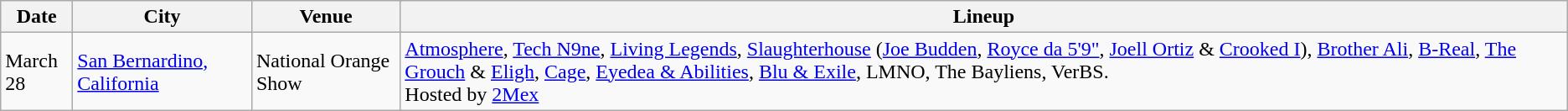<table class="wikitable">
<tr>
<th width=50px>Date</th>
<th colspan=12>City</th>
<th colspan=12>Venue</th>
<th colspan=12>Lineup</th>
</tr>
<tr>
<td>March 28</td>
<td colspan=12><a href='#'>San Bernardino, California</a></td>
<td colspan=12>National Orange Show</td>
<td colspan=12><a href='#'>Atmosphere</a>, <a href='#'>Tech N9ne</a>, <a href='#'>Living Legends</a>, <a href='#'>Slaughterhouse</a> (<a href='#'>Joe Budden</a>, <a href='#'>Royce da 5'9"</a>, <a href='#'>Joell Ortiz</a> & <a href='#'>Crooked I</a>), <a href='#'>Brother Ali</a>, <a href='#'>B-Real</a>, <a href='#'>The Grouch</a> & <a href='#'>Eligh</a>, <a href='#'>Cage</a>, <a href='#'>Eyedea & Abilities</a>, <a href='#'>Blu & Exile</a>, LMNO, The Bayliens, VerBS.<br>Hosted by <a href='#'>2Mex</a></td>
</tr>
</table>
